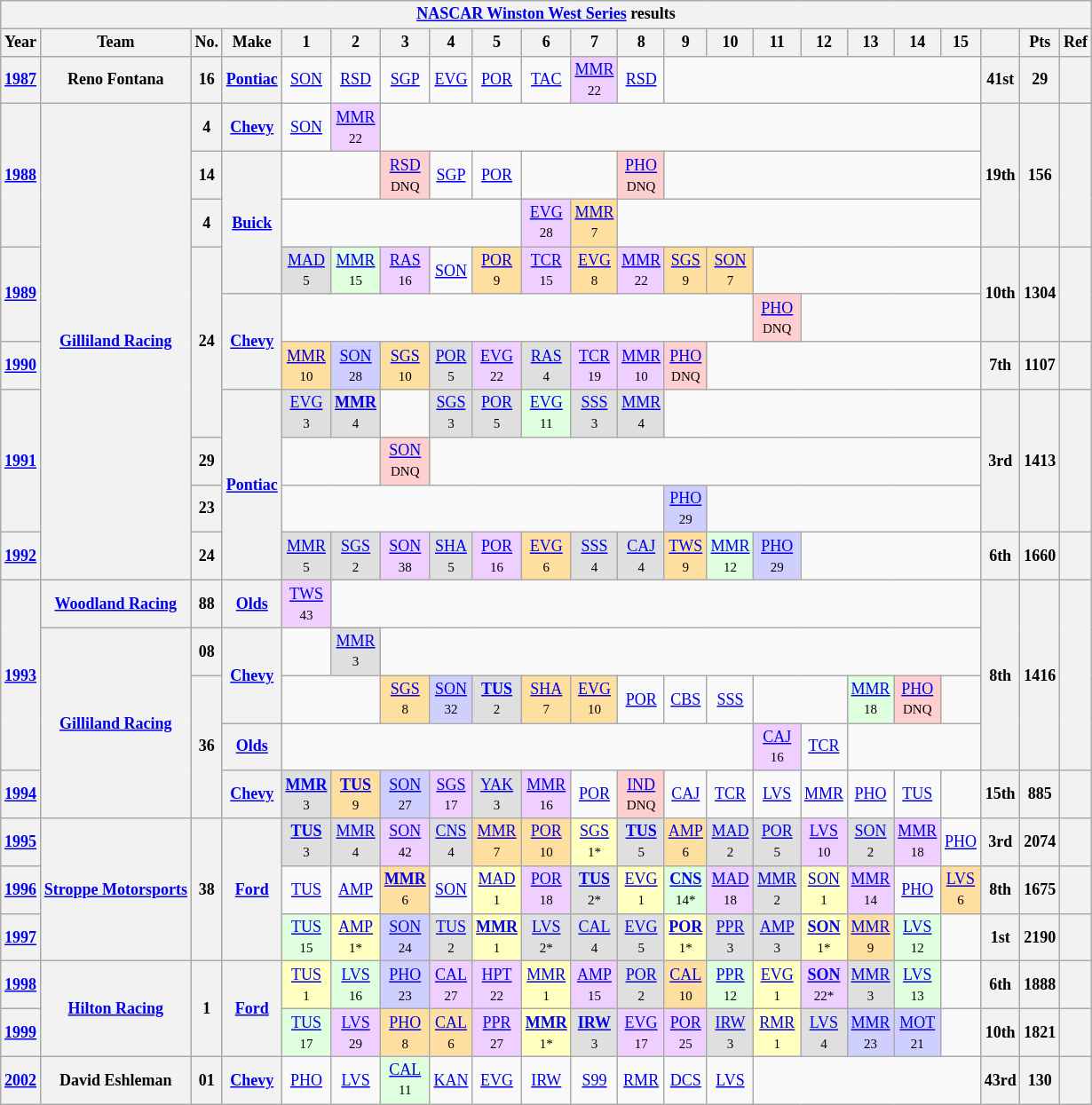<table class="wikitable" style="text-align:center; font-size:75%">
<tr>
<th colspan=23><a href='#'>NASCAR Winston West Series</a> results</th>
</tr>
<tr>
<th>Year</th>
<th>Team</th>
<th>No.</th>
<th>Make</th>
<th>1</th>
<th>2</th>
<th>3</th>
<th>4</th>
<th>5</th>
<th>6</th>
<th>7</th>
<th>8</th>
<th>9</th>
<th>10</th>
<th>11</th>
<th>12</th>
<th>13</th>
<th>14</th>
<th>15</th>
<th></th>
<th>Pts</th>
<th>Ref</th>
</tr>
<tr>
<th><a href='#'>1987</a></th>
<th>Reno Fontana</th>
<th>16</th>
<th><a href='#'>Pontiac</a></th>
<td><a href='#'>SON</a></td>
<td><a href='#'>RSD</a></td>
<td><a href='#'>SGP</a></td>
<td><a href='#'>EVG</a></td>
<td><a href='#'>POR</a></td>
<td><a href='#'>TAC</a></td>
<td style="background:#EFCFFF;"><a href='#'>MMR</a><br><small>22</small></td>
<td><a href='#'>RSD</a></td>
<td colspan=7></td>
<th>41st</th>
<th>29</th>
<th></th>
</tr>
<tr>
<th rowspan=3><a href='#'>1988</a></th>
<th rowspan=10><a href='#'>Gilliland Racing</a></th>
<th>4</th>
<th><a href='#'>Chevy</a></th>
<td><a href='#'>SON</a></td>
<td style="background:#EFCFFF;"><a href='#'>MMR</a><br><small>22</small></td>
<td colspan=13></td>
<th rowspan=3>19th</th>
<th rowspan=3>156</th>
<th rowspan=3></th>
</tr>
<tr>
<th>14</th>
<th rowspan=3><a href='#'>Buick</a></th>
<td colspan=2></td>
<td style="background:#FFCFCF;"><a href='#'>RSD</a><br><small>DNQ</small></td>
<td><a href='#'>SGP</a></td>
<td><a href='#'>POR</a></td>
<td colspan=2></td>
<td style="background:#FFCFCF;"><a href='#'>PHO</a><br><small>DNQ</small></td>
<td colspan=7></td>
</tr>
<tr>
<th>4</th>
<td colspan=5></td>
<td style="background:#EFCFFF;"><a href='#'>EVG</a><br><small>28</small></td>
<td style="background:#FFDF9F;"><a href='#'>MMR</a><br><small>7</small></td>
<td colspan=8></td>
</tr>
<tr>
<th rowspan=2><a href='#'>1989</a></th>
<th rowspan=4>24</th>
<td style="background:#DFDFDF;"><a href='#'>MAD</a><br><small>5</small></td>
<td style="background:#DFFFDF;"><a href='#'>MMR</a><br><small>15</small></td>
<td style="background:#EFCFFF;"><a href='#'>RAS</a><br><small>16</small></td>
<td><a href='#'>SON</a></td>
<td style="background:#FFDF9F;"><a href='#'>POR</a><br><small>9</small></td>
<td style="background:#EFCFFF;"><a href='#'>TCR</a><br><small>15</small></td>
<td style="background:#FFDF9F;"><a href='#'>EVG</a><br><small>8</small></td>
<td style="background:#EFCFFF;"><a href='#'>MMR</a><br><small>22</small></td>
<td style="background:#FFDF9F;"><a href='#'>SGS</a><br><small>9</small></td>
<td style="background:#FFDF9F;"><a href='#'>SON</a><br><small>7</small></td>
<td colspan=5></td>
<th rowspan=2>10th</th>
<th rowspan=2>1304</th>
<th rowspan=2></th>
</tr>
<tr>
<th rowspan=2><a href='#'>Chevy</a></th>
<td colspan=10></td>
<td style="background:#FFCFCF;"><a href='#'>PHO</a><br><small>DNQ</small></td>
<td colspan=4></td>
</tr>
<tr>
<th><a href='#'>1990</a></th>
<td style="background:#FFDF9F;"><a href='#'>MMR</a><br><small>10</small></td>
<td style="background:#CFCFFF;"><a href='#'>SON</a><br><small>28</small></td>
<td style="background:#FFDF9F;"><a href='#'>SGS</a><br><small>10</small></td>
<td style="background:#DFDFDF;"><a href='#'>POR</a><br><small>5</small></td>
<td style="background:#EFCFFF;"><a href='#'>EVG</a><br><small>22</small></td>
<td style="background:#DFDFDF;"><a href='#'>RAS</a><br><small>4</small></td>
<td style="background:#EFCFFF;"><a href='#'>TCR</a><br><small>19</small></td>
<td style="background:#EFCFFF;"><a href='#'>MMR</a><br><small>10</small></td>
<td style="background:#FFCFCF;"><a href='#'>PHO</a><br><small>DNQ</small></td>
<td colspan=6></td>
<th>7th</th>
<th>1107</th>
<th></th>
</tr>
<tr>
<th rowspan=3><a href='#'>1991</a></th>
<th rowspan=4><a href='#'>Pontiac</a></th>
<td style="background:#DFDFDF;"><a href='#'>EVG</a><br><small>3</small></td>
<td style="background:#DFDFDF;"><strong><a href='#'>MMR</a></strong><br><small>4</small></td>
<td></td>
<td style="background:#DFDFDF;"><a href='#'>SGS</a><br><small>3</small></td>
<td style="background:#DFDFDF;"><a href='#'>POR</a><br><small>5</small></td>
<td style="background:#DFFFDF;"><a href='#'>EVG</a><br><small>11</small></td>
<td style="background:#DFDFDF;"><a href='#'>SSS</a><br><small>3</small></td>
<td style="background:#DFDFDF;"><a href='#'>MMR</a><br><small>4</small></td>
<td colspan=7></td>
<th rowspan=3>3rd</th>
<th rowspan=3>1413</th>
<th rowspan=3></th>
</tr>
<tr>
<th>29</th>
<td colspan=2></td>
<td style="background:#FFCFCF;"><a href='#'>SON</a><br><small>DNQ</small></td>
<td colspan=12></td>
</tr>
<tr>
<th>23</th>
<td colspan=8></td>
<td style="background:#CFCFFF;"><a href='#'>PHO</a><br><small>29</small></td>
<td colspan=6></td>
</tr>
<tr>
<th><a href='#'>1992</a></th>
<th>24</th>
<td style="background:#DFDFDF;"><a href='#'>MMR</a><br><small>5</small></td>
<td style="background:#DFDFDF;"><a href='#'>SGS</a><br><small>2</small></td>
<td style="background:#EFCFFF;"><a href='#'>SON</a><br><small>38</small></td>
<td style="background:#DFDFDF;"><a href='#'>SHA</a><br><small>5</small></td>
<td style="background:#EFCFFF;"><a href='#'>POR</a><br><small>16</small></td>
<td style="background:#FFDF9F;"><a href='#'>EVG</a><br><small>6</small></td>
<td style="background:#DFDFDF;"><a href='#'>SSS</a><br><small>4</small></td>
<td style="background:#DFDFDF;"><a href='#'>CAJ</a><br><small>4</small></td>
<td style="background:#FFDF9F;"><a href='#'>TWS</a><br><small>9</small></td>
<td style="background:#DFFFDF;"><a href='#'>MMR</a><br><small>12</small></td>
<td style="background:#CFCFFF;"><a href='#'>PHO</a><br><small>29</small></td>
<td colspan=4></td>
<th>6th</th>
<th>1660</th>
<th></th>
</tr>
<tr>
<th rowspan=4><a href='#'>1993</a></th>
<th><a href='#'>Woodland Racing</a></th>
<th>88</th>
<th><a href='#'>Olds</a></th>
<td style="background:#EFCFFF;"><a href='#'>TWS</a><br><small>43</small></td>
<td colspan=14></td>
<th rowspan=4>8th</th>
<th rowspan=4>1416</th>
<th rowspan=4></th>
</tr>
<tr>
<th rowspan=4><a href='#'>Gilliland Racing</a></th>
<th>08</th>
<th rowspan=2><a href='#'>Chevy</a></th>
<td></td>
<td style="background:#DFDFDF;"><a href='#'>MMR</a><br><small>3</small></td>
<td colspan=13></td>
</tr>
<tr>
<th rowspan=3>36</th>
<td colspan=2></td>
<td style="background:#FFDF9F;"><a href='#'>SGS</a><br><small>8</small></td>
<td style="background:#CFCFFF;"><a href='#'>SON</a><br><small>32</small></td>
<td style="background:#DFDFDF;"><strong><a href='#'>TUS</a></strong><br><small>2</small></td>
<td style="background:#FFDF9F;"><a href='#'>SHA</a><br><small>7</small></td>
<td style="background:#FFDF9F;"><a href='#'>EVG</a><br><small>10</small></td>
<td><a href='#'>POR</a></td>
<td><a href='#'>CBS</a></td>
<td><a href='#'>SSS</a></td>
<td colspan=2></td>
<td style="background:#DFFFDF;"><a href='#'>MMR</a><br><small>18</small></td>
<td style="background:#FFCFCF;"><a href='#'>PHO</a><br><small>DNQ</small></td>
<td></td>
</tr>
<tr>
<th><a href='#'>Olds</a></th>
<td colspan=10></td>
<td style="background:#EFCFFF;"><a href='#'>CAJ</a><br><small>16</small></td>
<td><a href='#'>TCR</a></td>
<td colspan=3></td>
</tr>
<tr>
<th><a href='#'>1994</a></th>
<th><a href='#'>Chevy</a></th>
<td style="background:#DFDFDF;"><strong><a href='#'>MMR</a></strong><br><small>3</small></td>
<td style="background:#FFDF9F;"><strong><a href='#'>TUS</a></strong><br><small>9</small></td>
<td style="background:#CFCFFF;"><a href='#'>SON</a><br><small>27</small></td>
<td style="background:#EFCFFF;"><a href='#'>SGS</a><br><small>17</small></td>
<td style="background:#DFDFDF;"><a href='#'>YAK</a><br><small>3</small></td>
<td style="background:#EFCFFF;"><a href='#'>MMR</a><br><small>16</small></td>
<td><a href='#'>POR</a></td>
<td style="background:#FFCFCF;"><a href='#'>IND</a><br><small>DNQ</small></td>
<td><a href='#'>CAJ</a></td>
<td><a href='#'>TCR</a></td>
<td><a href='#'>LVS</a></td>
<td><a href='#'>MMR</a></td>
<td><a href='#'>PHO</a></td>
<td><a href='#'>TUS</a></td>
<td></td>
<th>15th</th>
<th>885</th>
<th></th>
</tr>
<tr>
<th><a href='#'>1995</a></th>
<th rowspan=3><a href='#'>Stroppe Motorsports</a></th>
<th rowspan=3>38</th>
<th rowspan=3><a href='#'>Ford</a></th>
<td style="background:#DFDFDF;"><strong><a href='#'>TUS</a></strong><br><small>3</small></td>
<td style="background:#DFDFDF;"><a href='#'>MMR</a><br><small>4</small></td>
<td style="background:#EFCFFF;"><a href='#'>SON</a><br><small>42</small></td>
<td style="background:#DFDFDF;"><a href='#'>CNS</a><br><small>4</small></td>
<td style="background:#FFDF9F;"><a href='#'>MMR</a><br><small>7</small></td>
<td style="background:#FFDF9F;"><a href='#'>POR</a><br><small>10</small></td>
<td style="background:#FFFFBF;"><a href='#'>SGS</a><br><small>1*</small></td>
<td style="background:#DFDFDF;"><strong><a href='#'>TUS</a></strong><br><small>5</small></td>
<td style="background:#FFDF9F;"><a href='#'>AMP</a><br><small>6</small></td>
<td style="background:#DFDFDF;"><a href='#'>MAD</a><br><small>2</small></td>
<td style="background:#DFDFDF;"><a href='#'>POR</a><br><small>5</small></td>
<td style="background:#EFCFFF;"><a href='#'>LVS</a><br><small>10</small></td>
<td style="background:#DFDFDF;"><a href='#'>SON</a><br><small>2</small></td>
<td style="background:#EFCFFF;"><a href='#'>MMR</a><br><small>18</small></td>
<td><a href='#'>PHO</a></td>
<th>3rd</th>
<th>2074</th>
<th></th>
</tr>
<tr>
<th><a href='#'>1996</a></th>
<td><a href='#'>TUS</a></td>
<td><a href='#'>AMP</a></td>
<td style="background:#FFDF9F;"><strong><a href='#'>MMR</a></strong><br><small>6</small></td>
<td><a href='#'>SON</a></td>
<td style="background:#FFFFBF;"><a href='#'>MAD</a><br><small>1</small></td>
<td style="background:#EFCFFF;"><a href='#'>POR</a><br><small>18</small></td>
<td style="background:#DFDFDF;"><strong><a href='#'>TUS</a></strong><br><small>2*</small></td>
<td style="background:#FFFFBF;"><a href='#'>EVG</a><br><small>1</small></td>
<td style="background:#DFFFDF;"><strong><a href='#'>CNS</a></strong><br><small>14*</small></td>
<td style="background:#EFCFFF;"><a href='#'>MAD</a><br><small>18</small></td>
<td style="background:#DFDFDF;"><a href='#'>MMR</a><br><small>2</small></td>
<td style="background:#FFFFBF;"><a href='#'>SON</a><br><small>1</small></td>
<td style="background:#EFCFFF;"><a href='#'>MMR</a><br><small>14</small></td>
<td><a href='#'>PHO</a></td>
<td style="background:#FFDF9F;"><a href='#'>LVS</a><br><small>6</small></td>
<th>8th</th>
<th>1675</th>
<th></th>
</tr>
<tr>
<th><a href='#'>1997</a></th>
<td style="background:#DFFFDF;"><a href='#'>TUS</a><br><small>15</small></td>
<td style="background:#FFFFBF;"><a href='#'>AMP</a><br><small>1*</small></td>
<td style="background:#CFCFFF;"><a href='#'>SON</a><br><small>24</small></td>
<td style="background:#DFDFDF;"><a href='#'>TUS</a><br><small>2</small></td>
<td style="background:#FFFFBF;"><strong><a href='#'>MMR</a></strong><br><small>1</small></td>
<td style="background:#DFDFDF;"><a href='#'>LVS</a><br><small>2*</small></td>
<td style="background:#DFDFDF;"><a href='#'>CAL</a><br><small>4</small></td>
<td style="background:#DFDFDF;"><a href='#'>EVG</a><br><small>5</small></td>
<td style="background:#FFFFBF;"><strong><a href='#'>POR</a></strong><br><small>1*</small></td>
<td style="background:#DFDFDF;"><a href='#'>PPR</a><br><small>3</small></td>
<td style="background:#DFDFDF;"><a href='#'>AMP</a><br><small>3</small></td>
<td style="background:#FFFFBF;"><strong><a href='#'>SON</a></strong><br><small>1*</small></td>
<td style="background:#FFDF9F;"><a href='#'>MMR</a><br><small>9</small></td>
<td style="background:#DFFFDF;"><a href='#'>LVS</a><br><small>12</small></td>
<td></td>
<th>1st</th>
<th>2190</th>
<th></th>
</tr>
<tr>
<th><a href='#'>1998</a></th>
<th rowspan=2><a href='#'>Hilton Racing</a></th>
<th rowspan=2>1</th>
<th rowspan=2><a href='#'>Ford</a></th>
<td style="background:#FFFFBF;"><a href='#'>TUS</a><br><small>1</small></td>
<td style="background:#DFFFDF;"><a href='#'>LVS</a><br><small>16</small></td>
<td style="background:#CFCFFF;"><a href='#'>PHO</a><br><small>23</small></td>
<td style="background:#EFCFFF;"><a href='#'>CAL</a><br><small>27</small></td>
<td style="background:#EFCFFF;"><a href='#'>HPT</a><br><small>22</small></td>
<td style="background:#FFFFBF;"><a href='#'>MMR</a><br><small>1</small></td>
<td style="background:#EFCFFF;"><a href='#'>AMP</a><br><small>15</small></td>
<td style="background:#DFDFDF;"><a href='#'>POR</a><br><small>2</small></td>
<td style="background:#FFDF9F;"><a href='#'>CAL</a><br><small>10</small></td>
<td style="background:#DFFFDF;"><a href='#'>PPR</a><br><small>12</small></td>
<td style="background:#FFFFBF;"><a href='#'>EVG</a><br><small>1</small></td>
<td style="background:#EFCFFF;"><strong><a href='#'>SON</a></strong><br><small>22*</small></td>
<td style="background:#DFDFDF;"><a href='#'>MMR</a><br><small>3</small></td>
<td style="background:#DFFFDF;"><a href='#'>LVS</a><br><small>13</small></td>
<td></td>
<th>6th</th>
<th>1888</th>
<th></th>
</tr>
<tr>
<th><a href='#'>1999</a></th>
<td style="background:#DFFFDF;"><a href='#'>TUS</a><br><small>17</small></td>
<td style="background:#EFCFFF;"><a href='#'>LVS</a><br><small>29</small></td>
<td style="background:#FFDF9F;"><a href='#'>PHO</a><br><small>8</small></td>
<td style="background:#FFDF9F;"><a href='#'>CAL</a><br><small>6</small></td>
<td style="background:#EFCFFF;"><a href='#'>PPR</a><br><small>27</small></td>
<td style="background:#FFFFBF;"><strong><a href='#'>MMR</a></strong><br><small>1*</small></td>
<td style="background:#DFDFDF;"><strong><a href='#'>IRW</a></strong><br><small>3</small></td>
<td style="background:#EFCFFF;"><a href='#'>EVG</a><br><small>17</small></td>
<td style="background:#EFCFFF;"><a href='#'>POR</a><br><small>25</small></td>
<td style="background:#DFDFDF;"><a href='#'>IRW</a><br><small>3</small></td>
<td style="background:#FFFFBF;"><a href='#'>RMR</a><br><small>1</small></td>
<td style="background:#DFDFDF;"><a href='#'>LVS</a><br><small>4</small></td>
<td style="background:#CFCFFF;"><a href='#'>MMR</a><br><small>23</small></td>
<td style="background:#CFCFFF;"><a href='#'>MOT</a><br><small>21</small></td>
<td></td>
<th>10th</th>
<th>1821</th>
<th></th>
</tr>
<tr>
<th><a href='#'>2002</a></th>
<th>David Eshleman</th>
<th>01</th>
<th><a href='#'>Chevy</a></th>
<td><a href='#'>PHO</a></td>
<td><a href='#'>LVS</a></td>
<td style="background:#DFFFDF;"><a href='#'>CAL</a><br><small>11</small></td>
<td><a href='#'>KAN</a></td>
<td><a href='#'>EVG</a></td>
<td><a href='#'>IRW</a></td>
<td><a href='#'>S99</a></td>
<td><a href='#'>RMR</a></td>
<td><a href='#'>DCS</a></td>
<td><a href='#'>LVS</a></td>
<td colspan=5></td>
<th>43rd</th>
<th>130</th>
<th></th>
</tr>
</table>
